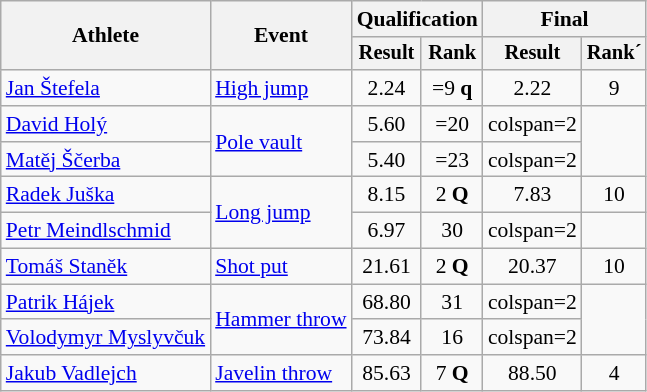<table class=wikitable style="font-size:90%">
<tr>
<th rowspan="2">Athlete</th>
<th rowspan="2">Event</th>
<th colspan="2">Qualification</th>
<th colspan="2">Final</th>
</tr>
<tr style="font-size:95%">
<th>Result</th>
<th>Rank</th>
<th>Result</th>
<th>Rank´</th>
</tr>
<tr align=center>
<td align=left><a href='#'>Jan Štefela</a></td>
<td align=left><a href='#'>High jump</a></td>
<td>2.24</td>
<td>=9 <strong>q</strong></td>
<td>2.22</td>
<td>9</td>
</tr>
<tr align=center>
<td align=left><a href='#'>David Holý</a></td>
<td align=left rowspan=2><a href='#'>Pole vault</a></td>
<td>5.60</td>
<td>=20</td>
<td>colspan=2 </td>
</tr>
<tr align=center>
<td align=left><a href='#'>Matěj Ščerba</a></td>
<td>5.40</td>
<td>=23</td>
<td>colspan=2 </td>
</tr>
<tr align=center>
<td align=left><a href='#'>Radek Juška</a></td>
<td align=left rowspan=2><a href='#'>Long jump</a></td>
<td>8.15</td>
<td>2 <strong>Q</strong></td>
<td>7.83</td>
<td>10</td>
</tr>
<tr align=center>
<td align=left><a href='#'>Petr Meindlschmid</a></td>
<td>6.97</td>
<td>30</td>
<td>colspan=2 </td>
</tr>
<tr align=center>
<td align=left><a href='#'>Tomáš Staněk</a></td>
<td align=left><a href='#'>Shot put</a></td>
<td>21.61 <strong></strong></td>
<td>2 <strong>Q</strong></td>
<td>20.37</td>
<td>10</td>
</tr>
<tr align=center>
<td align=left><a href='#'>Patrik Hájek</a></td>
<td align=left rowspan=2><a href='#'>Hammer throw</a></td>
<td>68.80</td>
<td>31</td>
<td>colspan=2 </td>
</tr>
<tr align=center>
<td align=left><a href='#'>Volodymyr Myslyvčuk</a></td>
<td>73.84</td>
<td>16</td>
<td>colspan=2 </td>
</tr>
<tr align=center>
<td align=left><a href='#'>Jakub Vadlejch</a></td>
<td align=left><a href='#'>Javelin throw</a></td>
<td>85.63</td>
<td>7 <strong>Q</strong></td>
<td>88.50</td>
<td>4</td>
</tr>
</table>
